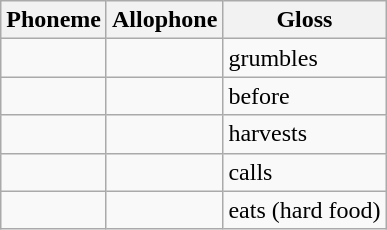<table class="wikitable">
<tr>
<th>Phoneme</th>
<th>Allophone</th>
<th>Gloss</th>
</tr>
<tr>
<td></td>
<td></td>
<td>grumbles</td>
</tr>
<tr>
<td></td>
<td></td>
<td>before</td>
</tr>
<tr>
<td></td>
<td></td>
<td>harvests</td>
</tr>
<tr>
<td></td>
<td></td>
<td>calls</td>
</tr>
<tr>
<td></td>
<td></td>
<td>eats (hard food)</td>
</tr>
</table>
